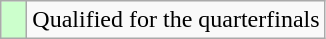<table class="wikitable">
<tr>
<td width=10px bgcolor="#ccffcc"></td>
<td>Qualified for the quarterfinals</td>
</tr>
</table>
